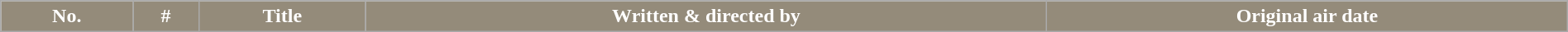<table class="wikitable plainrowheaders" width="100%">
<tr>
<th style="background-color: #948B7A; color: #ffffff;">No.</th>
<th style="background-color: #948B7A; color: #ffffff;">#</th>
<th style="background-color: #948B7A; color: #ffffff;">Title</th>
<th style="background: #948B7A; color: #ffffff;">Written & directed by</th>
<th style="background-color: #948B7A; color: #ffffff;">Original air date<br>








</th>
</tr>
</table>
